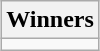<table class=wikitable style="text-align:center; margin:auto">
<tr>
<th>Winners</th>
</tr>
<tr>
<td></td>
</tr>
</table>
